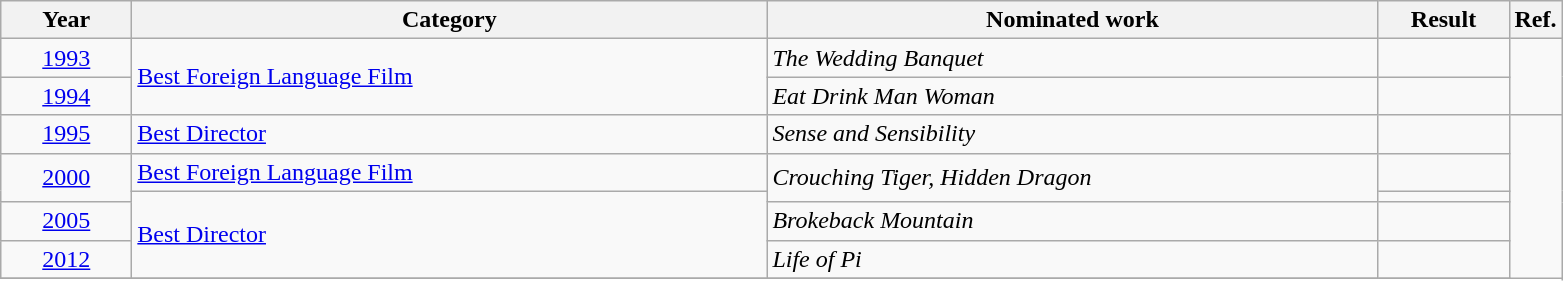<table class=wikitable>
<tr>
<th scope="col" style="width:5em;">Year</th>
<th scope="col" style="width:26em;">Category</th>
<th scope="col" style="width:25em;">Nominated work</th>
<th scope="col" style="width:5em;">Result</th>
<th>Ref.</th>
</tr>
<tr>
<td style="text-align:center;"><a href='#'>1993</a></td>
<td rowspan=2><a href='#'>Best Foreign Language Film</a></td>
<td><em>The Wedding Banquet</em></td>
<td></td>
</tr>
<tr>
<td style="text-align:center;"><a href='#'>1994</a></td>
<td><em>Eat Drink Man Woman</em></td>
<td></td>
</tr>
<tr>
<td style="text-align:center;"><a href='#'>1995</a></td>
<td><a href='#'>Best Director</a></td>
<td><em>Sense and Sensibility</em></td>
<td></td>
<td rowspan=11></td>
</tr>
<tr>
<td style="text-align:center;", rowspan=2><a href='#'>2000</a></td>
<td><a href='#'>Best Foreign Language Film</a></td>
<td rowspan=2><em>Crouching Tiger, Hidden Dragon</em></td>
<td></td>
</tr>
<tr>
<td rowspan=3><a href='#'>Best Director</a></td>
<td></td>
</tr>
<tr>
<td style="text-align:center;"><a href='#'>2005</a></td>
<td><em>Brokeback Mountain</em></td>
<td></td>
</tr>
<tr>
<td style="text-align:center;"><a href='#'>2012</a></td>
<td><em>Life of Pi</em></td>
<td></td>
</tr>
<tr>
</tr>
</table>
